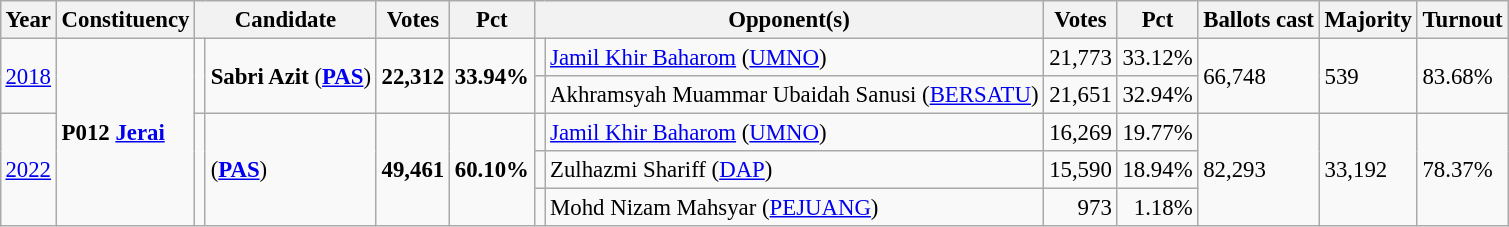<table class="wikitable" style="margin:0.5em ; font-size:95%">
<tr>
<th>Year</th>
<th>Constituency</th>
<th colspan=2>Candidate</th>
<th>Votes</th>
<th>Pct</th>
<th colspan=2>Opponent(s)</th>
<th>Votes</th>
<th>Pct</th>
<th>Ballots cast</th>
<th>Majority</th>
<th>Turnout</th>
</tr>
<tr>
<td rowspan=2><a href='#'>2018</a></td>
<td rowspan="5"><strong>P012 <a href='#'>Jerai</a></strong></td>
<td rowspan=2 ></td>
<td rowspan=2><strong>Sabri Azit</strong> (<a href='#'><strong>PAS</strong></a>)</td>
<td rowspan=2 align="right"><strong>22,312</strong></td>
<td rowspan=2><strong>33.94%</strong></td>
<td></td>
<td><a href='#'>Jamil Khir Baharom</a> (<a href='#'>UMNO</a>)</td>
<td align="right">21,773</td>
<td>33.12%</td>
<td rowspan=2>66,748</td>
<td rowspan=2>539</td>
<td rowspan=2>83.68%</td>
</tr>
<tr>
<td></td>
<td>Akhramsyah Muammar Ubaidah Sanusi (<a href='#'>BERSATU</a>)</td>
<td align="right">21,651</td>
<td>32.94%</td>
</tr>
<tr>
<td rowspan=3><a href='#'>2022</a></td>
<td rowspan=3 bgcolor=></td>
<td rowspan=3> (<a href='#'><strong>PAS</strong></a>)</td>
<td rowspan=3 align="right"><strong>49,461</strong></td>
<td rowspan=3><strong>60.10%</strong></td>
<td></td>
<td><a href='#'>Jamil Khir Baharom</a> (<a href='#'>UMNO</a>)</td>
<td align="right">16,269</td>
<td>19.77%</td>
<td rowspan=3>82,293</td>
<td rowspan=3>33,192</td>
<td rowspan=3>78.37%</td>
</tr>
<tr>
<td></td>
<td>Zulhazmi Shariff (<a href='#'>DAP</a>)</td>
<td align="right">15,590</td>
<td>18.94%</td>
</tr>
<tr>
<td bgcolor=></td>
<td>Mohd Nizam Mahsyar (<a href='#'>PEJUANG</a>)</td>
<td align="right">973</td>
<td align=right>1.18%</td>
</tr>
</table>
